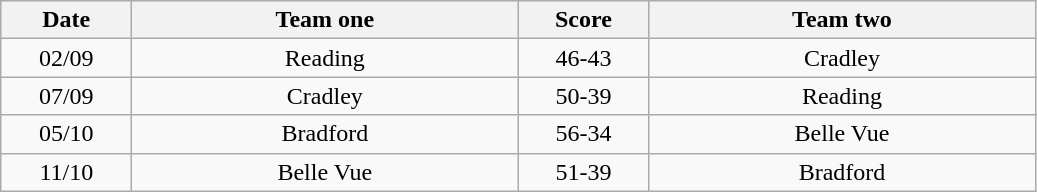<table class="wikitable" style="text-align: center">
<tr>
<th width=80>Date</th>
<th width=250>Team one</th>
<th width=80>Score</th>
<th width=250>Team two</th>
</tr>
<tr>
<td>02/09</td>
<td>Reading</td>
<td>46-43</td>
<td>Cradley</td>
</tr>
<tr>
<td>07/09</td>
<td>Cradley</td>
<td>50-39</td>
<td>Reading</td>
</tr>
<tr>
<td>05/10</td>
<td>Bradford</td>
<td>56-34</td>
<td>Belle Vue</td>
</tr>
<tr>
<td>11/10</td>
<td>Belle Vue</td>
<td>51-39</td>
<td>Bradford</td>
</tr>
</table>
